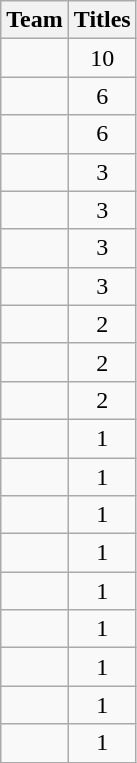<table class="wikitable sortable" style="text-align:center">
<tr>
<th>Team</th>
<th>Titles</th>
</tr>
<tr>
<td style=><strong></strong></td>
<td>10</td>
</tr>
<tr>
<td style=><strong></strong></td>
<td>6</td>
</tr>
<tr>
<td style=><strong></strong></td>
<td>6</td>
</tr>
<tr>
<td style=><strong></strong></td>
<td>3</td>
</tr>
<tr>
<td style=><strong></strong></td>
<td>3</td>
</tr>
<tr>
<td style=><strong></strong></td>
<td>3</td>
</tr>
<tr>
<td style=><strong></strong></td>
<td>3</td>
</tr>
<tr>
<td style=><strong></strong></td>
<td>2</td>
</tr>
<tr>
<td style=><strong></strong></td>
<td>2</td>
</tr>
<tr>
<td style=><strong></strong></td>
<td>2</td>
</tr>
<tr>
<td style=><strong></strong></td>
<td>1</td>
</tr>
<tr>
<td style=><strong></strong></td>
<td>1</td>
</tr>
<tr>
<td style=><strong></strong></td>
<td>1</td>
</tr>
<tr>
<td style=><strong></strong></td>
<td>1</td>
</tr>
<tr>
<td style=><strong></strong></td>
<td>1</td>
</tr>
<tr>
<td style=><strong></strong></td>
<td>1</td>
</tr>
<tr>
<td style=><strong></strong></td>
<td>1</td>
</tr>
<tr>
<td style=><strong></strong></td>
<td>1</td>
</tr>
<tr>
<td style=><strong></strong></td>
<td>1</td>
</tr>
</table>
